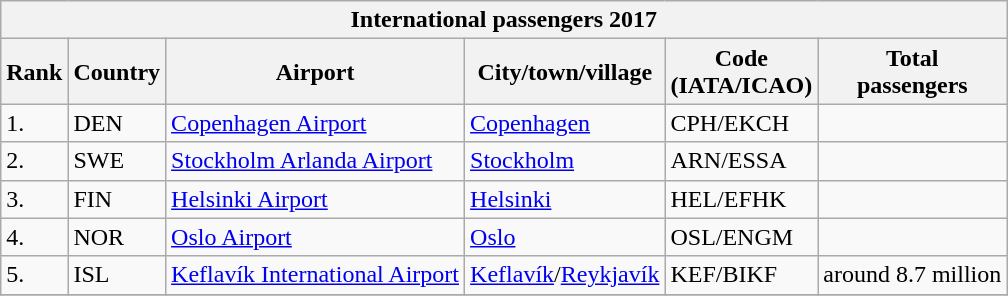<table class="wikitable sortable">
<tr>
<th colspan=99>International passengers 2017</th>
</tr>
<tr>
<th>Rank</th>
<th>Country</th>
<th>Airport</th>
<th>City/town/village</th>
<th>Code<br>(IATA/ICAO)</th>
<th>Total<br>passengers</th>
</tr>
<tr>
<td>1.</td>
<td>DEN</td>
<td><a href='#'>Copenhagen Airport</a></td>
<td><a href='#'>Copenhagen</a></td>
<td>CPH/EKCH</td>
<td></td>
</tr>
<tr>
<td>2.</td>
<td>SWE</td>
<td><a href='#'>Stockholm Arlanda Airport</a></td>
<td><a href='#'>Stockholm</a></td>
<td>ARN/ESSA</td>
<td></td>
</tr>
<tr>
<td>3.</td>
<td>FIN</td>
<td><a href='#'>Helsinki Airport</a></td>
<td><a href='#'>Helsinki</a></td>
<td>HEL/EFHK</td>
<td></td>
</tr>
<tr>
<td>4.</td>
<td>NOR</td>
<td><a href='#'>Oslo Airport</a></td>
<td><a href='#'>Oslo</a></td>
<td>OSL/ENGM</td>
<td></td>
</tr>
<tr>
<td>5.</td>
<td>ISL</td>
<td><a href='#'>Keflavík International Airport</a></td>
<td><a href='#'>Keflavík</a>/<a href='#'>Reykjavík</a></td>
<td>KEF/BIKF</td>
<td>around 8.7 million</td>
</tr>
<tr>
</tr>
</table>
